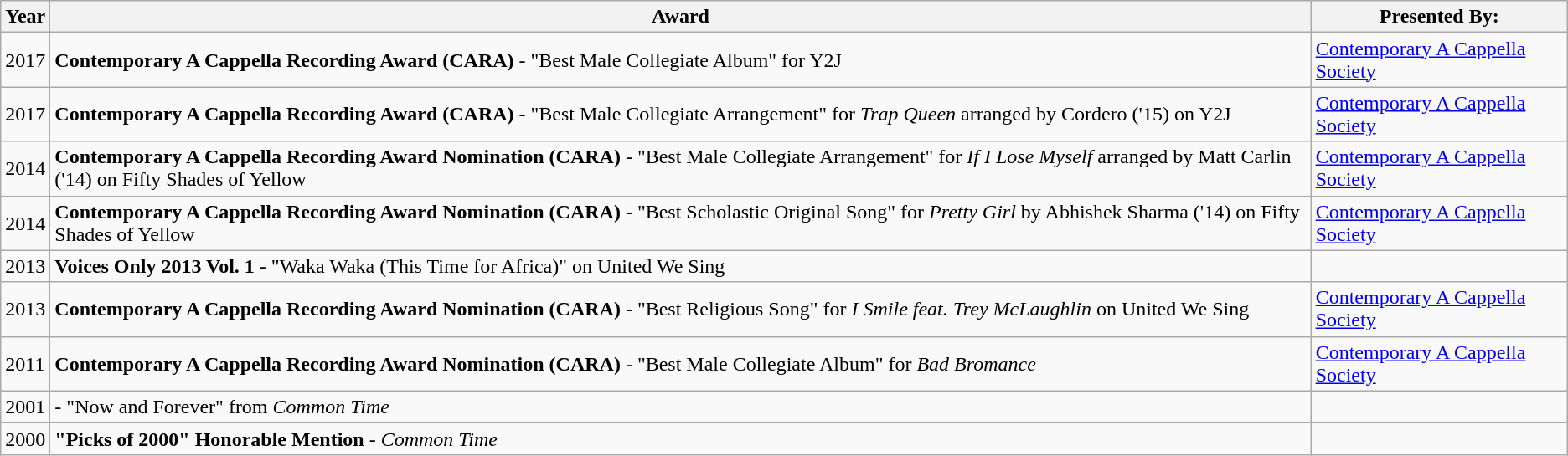<table class="wikitable sortable">
<tr>
<th>Year</th>
<th>Award</th>
<th>Presented By:</th>
</tr>
<tr>
<td>2017</td>
<td><strong>Contemporary A Cappella Recording Award (CARA)</strong> - "Best Male Collegiate Album" for Y2J</td>
<td><a href='#'>Contemporary A Cappella Society</a></td>
</tr>
<tr>
<td>2017</td>
<td><strong>Contemporary A Cappella Recording Award (CARA)</strong> - "Best Male Collegiate Arrangement" for <em>Trap Queen</em> arranged by Cordero ('15) on Y2J</td>
<td><a href='#'>Contemporary A Cappella Society</a></td>
</tr>
<tr>
<td>2014</td>
<td><strong>Contemporary A Cappella Recording Award Nomination (CARA)</strong> - "Best Male Collegiate Arrangement" for <em>If I Lose Myself</em> arranged by Matt Carlin ('14) on Fifty Shades of Yellow</td>
<td><a href='#'>Contemporary A Cappella Society</a></td>
</tr>
<tr>
<td>2014</td>
<td><strong>Contemporary A Cappella Recording Award Nomination (CARA)</strong> - "Best Scholastic Original Song" for <em>Pretty Girl</em> by Abhishek Sharma ('14) on Fifty Shades of Yellow </td>
<td><a href='#'>Contemporary A Cappella Society</a></td>
</tr>
<tr>
<td>2013</td>
<td><strong>Voices Only 2013 Vol. 1</strong> - "Waka Waka (This Time for Africa)" on United We Sing</td>
<td></td>
</tr>
<tr>
<td>2013</td>
<td><strong>Contemporary A Cappella Recording Award Nomination (CARA)</strong> - "Best Religious Song" for <em>I Smile feat. Trey McLaughlin</em> on United We Sing</td>
<td><a href='#'>Contemporary A Cappella Society</a></td>
</tr>
<tr>
<td>2011</td>
<td><strong>Contemporary A Cappella Recording Award Nomination (CARA)</strong> - "Best Male Collegiate Album" for <em>Bad Bromance</em></td>
<td><a href='#'>Contemporary A Cappella Society</a></td>
</tr>
<tr>
<td>2001</td>
<td> - "Now and Forever" from <em>Common Time</em></td>
<td></td>
</tr>
<tr>
<td>2000</td>
<td><strong>"Picks of 2000" Honorable Mention</strong> - <em>Common Time</em></td>
<td></td>
</tr>
</table>
